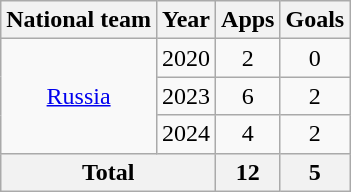<table class=wikitable style=text-align:center>
<tr>
<th>National team</th>
<th>Year</th>
<th>Apps</th>
<th>Goals</th>
</tr>
<tr>
<td rowspan="3"><a href='#'>Russia</a></td>
<td>2020</td>
<td>2</td>
<td>0</td>
</tr>
<tr>
<td>2023</td>
<td>6</td>
<td>2</td>
</tr>
<tr>
<td>2024</td>
<td>4</td>
<td>2</td>
</tr>
<tr>
<th colspan=2>Total</th>
<th>12</th>
<th>5</th>
</tr>
</table>
